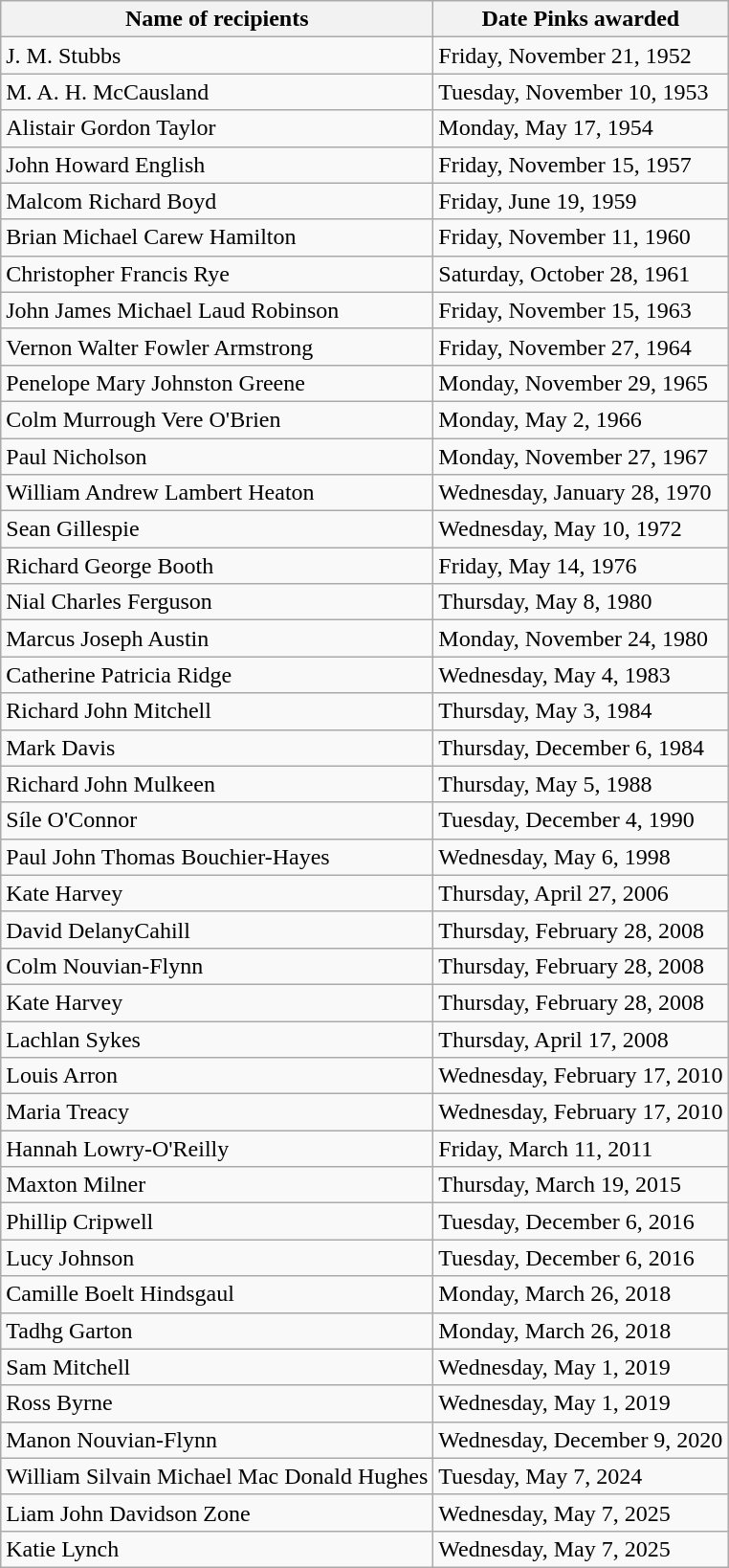<table class="wikitable">
<tr>
<th>Name of recipients</th>
<th>Date Pinks awarded</th>
</tr>
<tr>
<td>J. M. Stubbs</td>
<td>Friday, November 21, 1952</td>
</tr>
<tr>
<td>M. A. H. McCausland</td>
<td>Tuesday, November 10, 1953</td>
</tr>
<tr>
<td>Alistair Gordon Taylor</td>
<td>Monday, May 17, 1954</td>
</tr>
<tr>
<td>John Howard English</td>
<td>Friday, November 15, 1957</td>
</tr>
<tr>
<td>Malcom Richard Boyd</td>
<td>Friday, June 19, 1959</td>
</tr>
<tr>
<td>Brian Michael Carew Hamilton</td>
<td>Friday, November 11, 1960</td>
</tr>
<tr>
<td>Christopher Francis Rye</td>
<td>Saturday, October 28, 1961</td>
</tr>
<tr>
<td>John James Michael Laud Robinson</td>
<td>Friday, November 15, 1963</td>
</tr>
<tr>
<td>Vernon Walter Fowler Armstrong</td>
<td>Friday, November 27, 1964</td>
</tr>
<tr>
<td>Penelope Mary Johnston Greene</td>
<td>Monday, November 29, 1965</td>
</tr>
<tr>
<td>Colm Murrough Vere O'Brien</td>
<td>Monday, May 2, 1966</td>
</tr>
<tr>
<td>Paul Nicholson</td>
<td>Monday, November 27, 1967</td>
</tr>
<tr>
<td>William Andrew Lambert Heaton</td>
<td>Wednesday, January 28, 1970</td>
</tr>
<tr>
<td>Sean Gillespie</td>
<td>Wednesday, May 10, 1972</td>
</tr>
<tr>
<td>Richard George Booth</td>
<td>Friday, May 14, 1976</td>
</tr>
<tr>
<td>Nial Charles Ferguson</td>
<td>Thursday, May 8, 1980</td>
</tr>
<tr>
<td>Marcus Joseph Austin</td>
<td>Monday, November 24, 1980</td>
</tr>
<tr>
<td>Catherine Patricia Ridge</td>
<td>Wednesday, May 4, 1983</td>
</tr>
<tr>
<td>Richard John Mitchell</td>
<td>Thursday, May 3, 1984</td>
</tr>
<tr>
<td>Mark Davis</td>
<td>Thursday, December 6, 1984</td>
</tr>
<tr>
<td>Richard John Mulkeen</td>
<td>Thursday, May 5, 1988</td>
</tr>
<tr>
<td>Síle O'Connor</td>
<td>Tuesday, December 4, 1990</td>
</tr>
<tr>
<td>Paul John Thomas Bouchier-Hayes</td>
<td>Wednesday, May 6, 1998</td>
</tr>
<tr>
<td>Kate Harvey</td>
<td>Thursday, April 27, 2006</td>
</tr>
<tr>
<td>David DelanyCahill</td>
<td>Thursday, February 28, 2008</td>
</tr>
<tr>
<td>Colm Nouvian-Flynn</td>
<td>Thursday, February 28, 2008</td>
</tr>
<tr>
<td>Kate Harvey</td>
<td>Thursday, February 28, 2008</td>
</tr>
<tr>
<td>Lachlan Sykes</td>
<td>Thursday, April 17, 2008</td>
</tr>
<tr>
<td>Louis Arron</td>
<td>Wednesday, February 17, 2010</td>
</tr>
<tr>
<td>Maria Treacy</td>
<td>Wednesday, February 17, 2010</td>
</tr>
<tr>
<td>Hannah Lowry-O'Reilly</td>
<td>Friday, March 11, 2011</td>
</tr>
<tr>
<td>Maxton Milner</td>
<td>Thursday, March 19, 2015</td>
</tr>
<tr>
<td>Phillip Cripwell</td>
<td>Tuesday, December 6, 2016</td>
</tr>
<tr>
<td>Lucy Johnson</td>
<td>Tuesday, December 6, 2016</td>
</tr>
<tr>
<td>Camille Boelt Hindsgaul</td>
<td>Monday, March 26, 2018</td>
</tr>
<tr>
<td>Tadhg Garton</td>
<td>Monday, March 26, 2018</td>
</tr>
<tr>
<td>Sam Mitchell</td>
<td>Wednesday, May 1, 2019</td>
</tr>
<tr>
<td>Ross Byrne</td>
<td>Wednesday, May 1, 2019</td>
</tr>
<tr>
<td>Manon Nouvian-Flynn</td>
<td>Wednesday, December 9, 2020</td>
</tr>
<tr>
<td>William Silvain Michael Mac Donald Hughes</td>
<td>Tuesday, May 7, 2024</td>
</tr>
<tr>
<td>Liam John Davidson Zone</td>
<td>Wednesday, May 7, 2025</td>
</tr>
<tr>
<td>Katie Lynch</td>
<td>Wednesday, May 7, 2025</td>
</tr>
</table>
